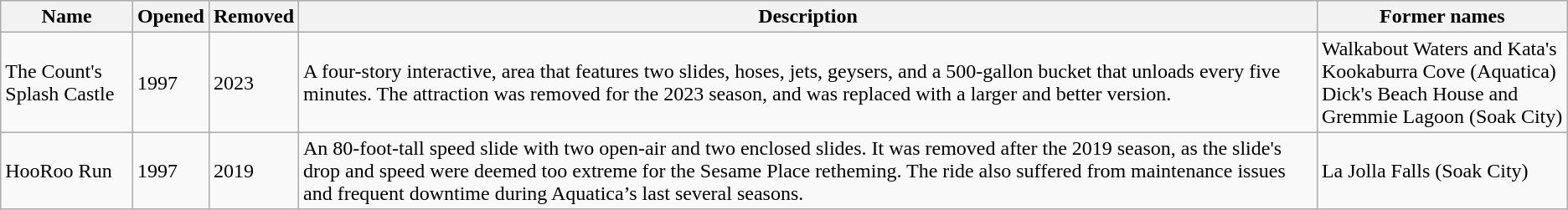<table class="wikitable">
<tr>
<th>Name</th>
<th>Opened</th>
<th>Removed</th>
<th>Description</th>
<th>Former names</th>
</tr>
<tr>
<td>The Count's Splash Castle</td>
<td>1997</td>
<td>2023</td>
<td>A four-story interactive, area that features two slides, hoses, jets, geysers, and a 500-gallon bucket that unloads every five minutes. The attraction was removed for the 2023 season, and was replaced with a larger and better version.</td>
<td>Walkabout Waters and Kata's Kookaburra Cove (Aquatica)<br>Dick's Beach House and Gremmie Lagoon (Soak City)</td>
</tr>
<tr>
<td>HooRoo Run</td>
<td>1997</td>
<td>2019</td>
<td>An 80-foot-tall speed slide with two open-air and two enclosed slides. It was removed after the 2019 season, as the slide's drop and speed were deemed too extreme for the Sesame Place retheming. The ride also suffered from maintenance issues and frequent downtime during Aquatica’s last several seasons.</td>
<td>La Jolla Falls (Soak City)</td>
</tr>
</table>
